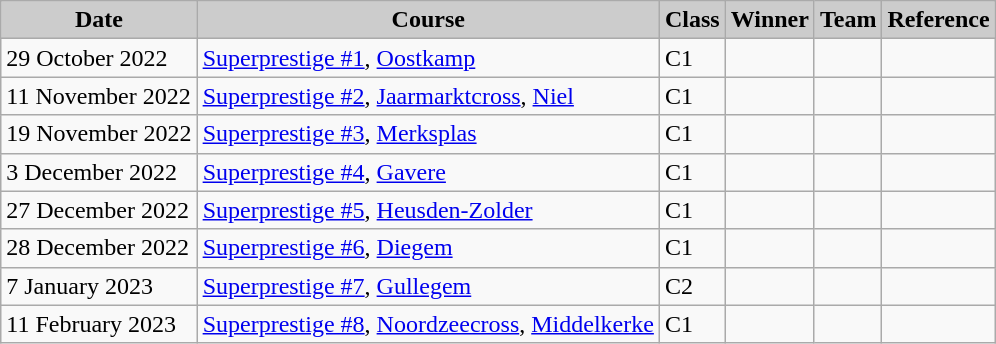<table class="wikitable sortable alternance ">
<tr>
<th scope="col" style="background-color:#CCCCCC;">Date</th>
<th scope="col" style="background-color:#CCCCCC;">Course</th>
<th scope="col" style="background-color:#CCCCCC;">Class</th>
<th scope="col" style="background-color:#CCCCCC;">Winner</th>
<th scope="col" style="background-color:#CCCCCC;">Team</th>
<th scope="col" style="background-color:#CCCCCC;">Reference</th>
</tr>
<tr>
<td>29 October 2022</td>
<td> <a href='#'>Superprestige #1</a>, <a href='#'>Oostkamp</a></td>
<td>C1</td>
<td></td>
<td></td>
<td></td>
</tr>
<tr>
<td>11 November 2022</td>
<td> <a href='#'>Superprestige #2</a>, <a href='#'>Jaarmarktcross</a>, <a href='#'>Niel</a></td>
<td>C1</td>
<td></td>
<td></td>
<td></td>
</tr>
<tr>
<td>19 November 2022</td>
<td> <a href='#'>Superprestige #3</a>, <a href='#'>Merksplas</a></td>
<td>C1</td>
<td></td>
<td></td>
<td></td>
</tr>
<tr>
<td>3 December 2022</td>
<td> <a href='#'>Superprestige #4</a>, <a href='#'>Gavere</a></td>
<td>C1</td>
<td></td>
<td></td>
<td></td>
</tr>
<tr>
<td>27 December 2022</td>
<td> <a href='#'>Superprestige #5</a>, <a href='#'>Heusden-Zolder</a></td>
<td>C1</td>
<td></td>
<td></td>
<td></td>
</tr>
<tr>
<td>28 December 2022</td>
<td> <a href='#'>Superprestige #6</a>, <a href='#'>Diegem</a></td>
<td>C1</td>
<td></td>
<td></td>
<td></td>
</tr>
<tr>
<td>7 January 2023</td>
<td> <a href='#'>Superprestige #7</a>, <a href='#'>Gullegem</a></td>
<td>C2</td>
<td></td>
<td></td>
<td></td>
</tr>
<tr>
<td>11 February 2023</td>
<td> <a href='#'>Superprestige #8</a>, <a href='#'>Noordzeecross</a>, <a href='#'>Middelkerke</a></td>
<td>C1</td>
<td></td>
<td></td>
<td></td>
</tr>
</table>
